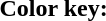<table>
<tr>
<td colspan=2><strong>Color key:</strong></td>
</tr>
<tr>
<td width=220px></td>
<td width=180px></td>
<td></td>
</tr>
<tr>
<td></td>
<td></td>
<td></td>
</tr>
<tr>
<td></td>
<td></td>
<td></td>
</tr>
<tr>
<td></td>
</tr>
<tr>
<td></td>
</tr>
</table>
